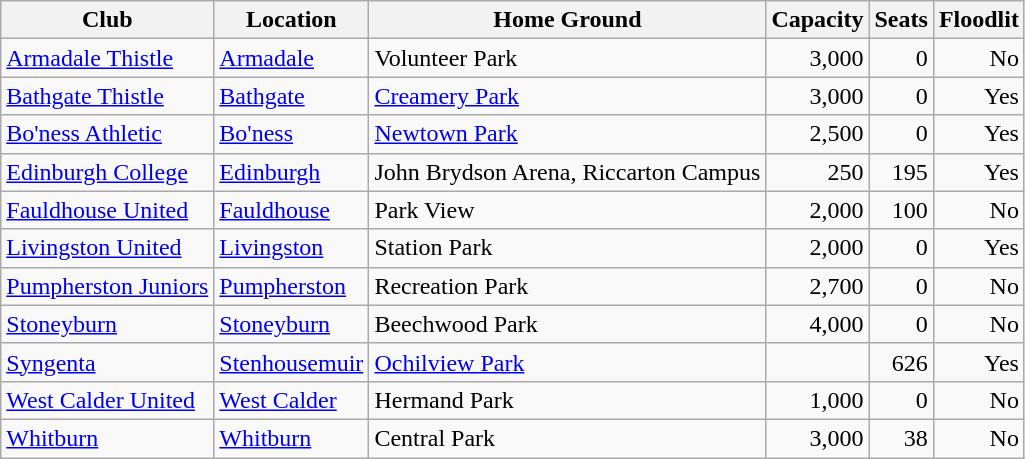<table class="wikitable sortable">
<tr>
<th>Club</th>
<th>Location</th>
<th>Home Ground</th>
<th data-sort-type="number">Capacity</th>
<th data-sort-type="number">Seats</th>
<th>Floodlit</th>
</tr>
<tr>
<td><a href='#'>Armadale Thistle</a></td>
<td><a href='#'>Armadale</a></td>
<td>Volunteer Park</td>
<td align=right>3,000</td>
<td align=right>0</td>
<td align=right>No</td>
</tr>
<tr>
<td><a href='#'>Bathgate Thistle</a></td>
<td><a href='#'>Bathgate</a></td>
<td><a href='#'>Creamery Park</a></td>
<td align=right>3,000</td>
<td align=right>0</td>
<td align=right>Yes</td>
</tr>
<tr>
<td><a href='#'>Bo'ness Athletic</a></td>
<td><a href='#'>Bo'ness</a></td>
<td><a href='#'>Newtown Park</a></td>
<td align=right>2,500</td>
<td align=right>0</td>
<td align=right>Yes</td>
</tr>
<tr>
<td><a href='#'>Edinburgh College</a></td>
<td><a href='#'>Edinburgh</a></td>
<td>John Brydson Arena, Riccarton Campus</td>
<td align=right>250</td>
<td align=right>195</td>
<td align=right>Yes</td>
</tr>
<tr>
<td><a href='#'>Fauldhouse United</a></td>
<td><a href='#'>Fauldhouse</a></td>
<td>Park View</td>
<td align=right>2,000</td>
<td align=right>100</td>
<td align=right>No</td>
</tr>
<tr>
<td><a href='#'>Livingston United</a></td>
<td><a href='#'>Livingston</a></td>
<td>Station Park</td>
<td align=right>2,000</td>
<td align=right>0</td>
<td align=right>Yes</td>
</tr>
<tr>
<td><a href='#'>Pumpherston Juniors</a></td>
<td><a href='#'>Pumpherston</a></td>
<td>Recreation Park</td>
<td align=right>2,700</td>
<td align=right>0</td>
<td align=right>No</td>
</tr>
<tr>
<td><a href='#'>Stoneyburn</a></td>
<td><a href='#'>Stoneyburn</a></td>
<td>Beechwood Park</td>
<td align=right>4,000</td>
<td align=right>0</td>
<td align=right>No</td>
</tr>
<tr>
<td><a href='#'>Syngenta</a></td>
<td><a href='#'>Stenhousemuir</a></td>
<td><a href='#'>Ochilview Park</a></td>
<td align=right></td>
<td align=right>626</td>
<td align=right>Yes</td>
</tr>
<tr>
<td><a href='#'>West Calder United</a></td>
<td><a href='#'>West Calder</a></td>
<td>Hermand Park</td>
<td align=right>1,000</td>
<td align=right>0</td>
<td align=right>No</td>
</tr>
<tr>
<td><a href='#'>Whitburn</a></td>
<td><a href='#'>Whitburn</a></td>
<td>Central Park</td>
<td align=right>3,000</td>
<td align=right>38</td>
<td align=right>No</td>
</tr>
</table>
